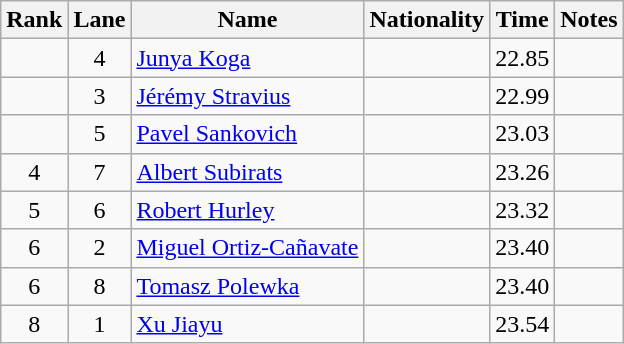<table class="wikitable sortable" style="text-align:center">
<tr>
<th>Rank</th>
<th>Lane</th>
<th>Name</th>
<th>Nationality</th>
<th>Time</th>
<th>Notes</th>
</tr>
<tr>
<td></td>
<td>4</td>
<td align=left><a href='#'>Junya Koga</a></td>
<td align=left></td>
<td>22.85</td>
<td></td>
</tr>
<tr>
<td></td>
<td>3</td>
<td align=left><a href='#'>Jérémy Stravius</a></td>
<td align=left></td>
<td>22.99</td>
<td></td>
</tr>
<tr>
<td></td>
<td>5</td>
<td align=left><a href='#'>Pavel Sankovich</a></td>
<td align=left></td>
<td>23.03</td>
<td></td>
</tr>
<tr>
<td>4</td>
<td>7</td>
<td align=left><a href='#'>Albert Subirats</a></td>
<td align=left></td>
<td>23.26</td>
<td></td>
</tr>
<tr>
<td>5</td>
<td>6</td>
<td align=left><a href='#'>Robert Hurley</a></td>
<td align=left></td>
<td>23.32</td>
<td></td>
</tr>
<tr>
<td>6</td>
<td>2</td>
<td align=left><a href='#'>Miguel Ortiz-Cañavate</a></td>
<td align=left></td>
<td>23.40</td>
<td></td>
</tr>
<tr>
<td>6</td>
<td>8</td>
<td align=left><a href='#'>Tomasz Polewka</a></td>
<td align=left></td>
<td>23.40</td>
<td></td>
</tr>
<tr>
<td>8</td>
<td>1</td>
<td align=left><a href='#'>Xu Jiayu</a></td>
<td align=left></td>
<td>23.54</td>
<td></td>
</tr>
</table>
